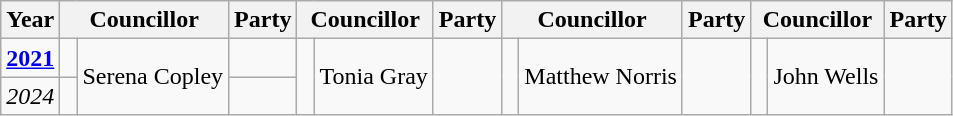<table class="wikitable">
<tr>
<th>Year</th>
<th colspan="2">Councillor</th>
<th>Party</th>
<th colspan="2">Councillor</th>
<th>Party</th>
<th colspan="2">Councillor</th>
<th>Party</th>
<th colspan="2">Councillor</th>
<th>Party</th>
</tr>
<tr>
<td align=center><strong><a href='#'>2021</a></strong></td>
<td rowspan="1" width="1px" > </td>
<td rowspan="2">Serena Copley</td>
<td rowspan="1"></td>
<td rowspan="2" width="1px" > </td>
<td rowspan="2">Tonia Gray</td>
<td rowspan="2"></td>
<td rowspan="2" width="1px" > </td>
<td rowspan="2">Matthew Norris</td>
<td rowspan="2"></td>
<td rowspan="2" width="1px" > </td>
<td rowspan="2">John Wells</td>
<td rowspan="2"></td>
</tr>
<tr>
<td align=center><em>2024</em></td>
<td rowspan="1" width="1px" > </td>
<td rowspan="1"></td>
</tr>
</table>
